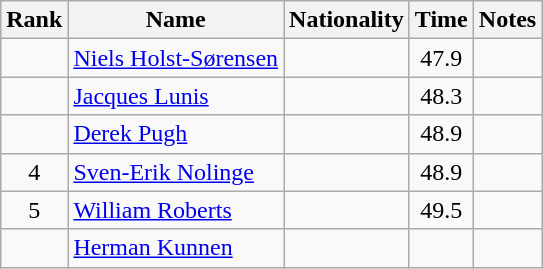<table class="wikitable sortable" style="text-align:center">
<tr>
<th>Rank</th>
<th>Name</th>
<th>Nationality</th>
<th>Time</th>
<th>Notes</th>
</tr>
<tr>
<td></td>
<td align=left><a href='#'>Niels Holst-Sørensen</a></td>
<td align=left></td>
<td>47.9</td>
<td></td>
</tr>
<tr>
<td></td>
<td align=left><a href='#'>Jacques Lunis</a></td>
<td align=left></td>
<td>48.3</td>
<td></td>
</tr>
<tr>
<td></td>
<td align=left><a href='#'>Derek Pugh</a></td>
<td align=left></td>
<td>48.9</td>
<td></td>
</tr>
<tr>
<td>4</td>
<td align=left><a href='#'>Sven-Erik Nolinge</a></td>
<td align=left></td>
<td>48.9</td>
<td></td>
</tr>
<tr>
<td>5</td>
<td align=left><a href='#'>William Roberts</a></td>
<td align=left></td>
<td>49.5</td>
<td></td>
</tr>
<tr>
<td></td>
<td align=left><a href='#'>Herman Kunnen</a></td>
<td align=left></td>
<td></td>
<td></td>
</tr>
</table>
